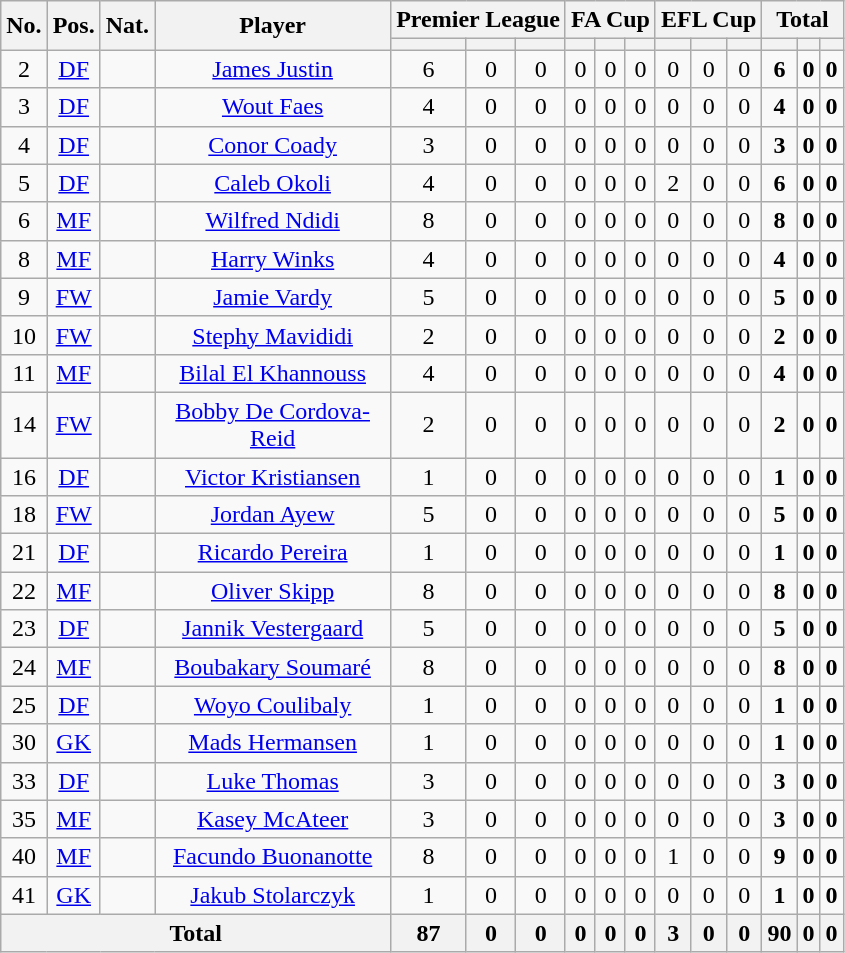<table class="wikitable sortable" style="text-align:center">
<tr>
<th rowspan=2>No.</th>
<th rowspan=2>Pos.</th>
<th rowspan=2>Nat.</th>
<th rowspan=2 width=150>Player</th>
<th colspan=3>Premier League</th>
<th colspan=3>FA Cup</th>
<th colspan=3>EFL Cup</th>
<th colspan=3>Total</th>
</tr>
<tr>
<th></th>
<th></th>
<th></th>
<th></th>
<th></th>
<th></th>
<th></th>
<th></th>
<th></th>
<th></th>
<th></th>
<th></th>
</tr>
<tr>
<td>2</td>
<td><a href='#'>DF</a></td>
<td></td>
<td><a href='#'>James Justin</a></td>
<td>6</td>
<td>0</td>
<td>0</td>
<td>0</td>
<td>0</td>
<td>0</td>
<td>0</td>
<td>0</td>
<td>0</td>
<td><strong>6</strong></td>
<td><strong>0</strong></td>
<td><strong>0</strong></td>
</tr>
<tr>
<td>3</td>
<td><a href='#'>DF</a></td>
<td></td>
<td><a href='#'>Wout Faes</a></td>
<td>4</td>
<td>0</td>
<td>0</td>
<td>0</td>
<td>0</td>
<td>0</td>
<td>0</td>
<td>0</td>
<td>0</td>
<td><strong>4</strong></td>
<td><strong>0</strong></td>
<td><strong>0</strong></td>
</tr>
<tr>
<td>4</td>
<td><a href='#'>DF</a></td>
<td></td>
<td><a href='#'>Conor Coady</a></td>
<td>3</td>
<td>0</td>
<td>0</td>
<td>0</td>
<td>0</td>
<td>0</td>
<td>0</td>
<td>0</td>
<td>0</td>
<td><strong>3</strong></td>
<td><strong>0</strong></td>
<td><strong>0</strong></td>
</tr>
<tr>
<td>5</td>
<td><a href='#'>DF</a></td>
<td></td>
<td><a href='#'>Caleb Okoli</a></td>
<td>4</td>
<td>0</td>
<td>0</td>
<td>0</td>
<td>0</td>
<td>0</td>
<td>2</td>
<td>0</td>
<td>0</td>
<td><strong>6</strong></td>
<td><strong>0</strong></td>
<td><strong>0</strong></td>
</tr>
<tr>
<td>6</td>
<td><a href='#'>MF</a></td>
<td></td>
<td><a href='#'>Wilfred Ndidi</a></td>
<td>8</td>
<td>0</td>
<td>0</td>
<td>0</td>
<td>0</td>
<td>0</td>
<td>0</td>
<td>0</td>
<td>0</td>
<td><strong>8</strong></td>
<td><strong>0</strong></td>
<td><strong>0</strong></td>
</tr>
<tr>
<td>8</td>
<td><a href='#'>MF</a></td>
<td></td>
<td><a href='#'>Harry Winks</a></td>
<td>4</td>
<td>0</td>
<td>0</td>
<td>0</td>
<td>0</td>
<td>0</td>
<td>0</td>
<td>0</td>
<td>0</td>
<td><strong>4</strong></td>
<td><strong>0</strong></td>
<td><strong>0</strong></td>
</tr>
<tr>
<td>9</td>
<td><a href='#'>FW</a></td>
<td></td>
<td><a href='#'>Jamie Vardy</a></td>
<td>5</td>
<td>0</td>
<td>0</td>
<td>0</td>
<td>0</td>
<td>0</td>
<td>0</td>
<td>0</td>
<td>0</td>
<td><strong>5</strong></td>
<td><strong>0</strong></td>
<td><strong>0</strong></td>
</tr>
<tr>
<td>10</td>
<td><a href='#'>FW</a></td>
<td></td>
<td><a href='#'>Stephy Mavididi</a></td>
<td>2</td>
<td>0</td>
<td>0</td>
<td>0</td>
<td>0</td>
<td>0</td>
<td>0</td>
<td>0</td>
<td>0</td>
<td><strong>2</strong></td>
<td><strong>0</strong></td>
<td><strong>0</strong></td>
</tr>
<tr>
<td>11</td>
<td><a href='#'>MF</a></td>
<td></td>
<td><a href='#'>Bilal El Khannouss</a></td>
<td>4</td>
<td>0</td>
<td>0</td>
<td>0</td>
<td>0</td>
<td>0</td>
<td>0</td>
<td>0</td>
<td>0</td>
<td><strong>4</strong></td>
<td><strong>0</strong></td>
<td><strong>0</strong></td>
</tr>
<tr>
<td>14</td>
<td><a href='#'>FW</a></td>
<td></td>
<td><a href='#'>Bobby De Cordova-Reid</a></td>
<td>2</td>
<td>0</td>
<td>0</td>
<td>0</td>
<td>0</td>
<td>0</td>
<td>0</td>
<td>0</td>
<td>0</td>
<td><strong>2</strong></td>
<td><strong>0</strong></td>
<td><strong>0</strong></td>
</tr>
<tr>
<td>16</td>
<td><a href='#'>DF</a></td>
<td></td>
<td><a href='#'>Victor Kristiansen</a></td>
<td>1</td>
<td>0</td>
<td>0</td>
<td>0</td>
<td>0</td>
<td>0</td>
<td>0</td>
<td>0</td>
<td>0</td>
<td><strong>1</strong></td>
<td><strong>0</strong></td>
<td><strong>0</strong></td>
</tr>
<tr>
<td>18</td>
<td><a href='#'>FW</a></td>
<td></td>
<td><a href='#'>Jordan Ayew</a></td>
<td>5</td>
<td>0</td>
<td>0</td>
<td>0</td>
<td>0</td>
<td>0</td>
<td>0</td>
<td>0</td>
<td>0</td>
<td><strong>5</strong></td>
<td><strong>0</strong></td>
<td><strong>0</strong></td>
</tr>
<tr>
<td>21</td>
<td><a href='#'>DF</a></td>
<td></td>
<td><a href='#'>Ricardo Pereira</a></td>
<td>1</td>
<td>0</td>
<td>0</td>
<td>0</td>
<td>0</td>
<td>0</td>
<td>0</td>
<td>0</td>
<td>0</td>
<td><strong>1</strong></td>
<td><strong>0</strong></td>
<td><strong>0</strong></td>
</tr>
<tr>
<td>22</td>
<td><a href='#'>MF</a></td>
<td></td>
<td><a href='#'>Oliver Skipp</a></td>
<td>8</td>
<td>0</td>
<td>0</td>
<td>0</td>
<td>0</td>
<td>0</td>
<td>0</td>
<td>0</td>
<td>0</td>
<td><strong>8</strong></td>
<td><strong>0</strong></td>
<td><strong>0</strong></td>
</tr>
<tr>
<td>23</td>
<td><a href='#'>DF</a></td>
<td></td>
<td><a href='#'>Jannik Vestergaard</a></td>
<td>5</td>
<td>0</td>
<td>0</td>
<td>0</td>
<td>0</td>
<td>0</td>
<td>0</td>
<td>0</td>
<td>0</td>
<td><strong>5</strong></td>
<td><strong>0</strong></td>
<td><strong>0</strong></td>
</tr>
<tr>
<td>24</td>
<td><a href='#'>MF</a></td>
<td></td>
<td><a href='#'>Boubakary Soumaré</a></td>
<td>8</td>
<td>0</td>
<td>0</td>
<td>0</td>
<td>0</td>
<td>0</td>
<td>0</td>
<td>0</td>
<td>0</td>
<td><strong>8</strong></td>
<td><strong>0</strong></td>
<td><strong>0</strong></td>
</tr>
<tr>
<td>25</td>
<td><a href='#'>DF</a></td>
<td></td>
<td><a href='#'>Woyo Coulibaly</a></td>
<td>1</td>
<td>0</td>
<td>0</td>
<td>0</td>
<td>0</td>
<td>0</td>
<td>0</td>
<td>0</td>
<td>0</td>
<td><strong>1</strong></td>
<td><strong>0</strong></td>
<td><strong>0</strong></td>
</tr>
<tr>
<td>30</td>
<td><a href='#'>GK</a></td>
<td></td>
<td><a href='#'>Mads Hermansen</a></td>
<td>1</td>
<td>0</td>
<td>0</td>
<td>0</td>
<td>0</td>
<td>0</td>
<td>0</td>
<td>0</td>
<td>0</td>
<td><strong>1</strong></td>
<td><strong>0</strong></td>
<td><strong>0</strong></td>
</tr>
<tr>
<td>33</td>
<td><a href='#'>DF</a></td>
<td></td>
<td><a href='#'>Luke Thomas</a></td>
<td>3</td>
<td>0</td>
<td>0</td>
<td>0</td>
<td>0</td>
<td>0</td>
<td>0</td>
<td>0</td>
<td>0</td>
<td><strong>3</strong></td>
<td><strong>0</strong></td>
<td><strong>0</strong></td>
</tr>
<tr>
<td>35</td>
<td><a href='#'>MF</a></td>
<td></td>
<td><a href='#'>Kasey McAteer</a></td>
<td>3</td>
<td>0</td>
<td>0</td>
<td>0</td>
<td>0</td>
<td>0</td>
<td>0</td>
<td>0</td>
<td>0</td>
<td><strong>3</strong></td>
<td><strong>0</strong></td>
<td><strong>0</strong></td>
</tr>
<tr>
<td>40</td>
<td><a href='#'>MF</a></td>
<td></td>
<td><a href='#'>Facundo Buonanotte</a></td>
<td>8</td>
<td>0</td>
<td>0</td>
<td>0</td>
<td>0</td>
<td>0</td>
<td>1</td>
<td>0</td>
<td>0</td>
<td><strong>9</strong></td>
<td><strong>0</strong></td>
<td><strong>0</strong></td>
</tr>
<tr>
<td>41</td>
<td><a href='#'>GK</a></td>
<td></td>
<td><a href='#'>Jakub Stolarczyk</a></td>
<td>1</td>
<td>0</td>
<td>0</td>
<td>0</td>
<td>0</td>
<td>0</td>
<td>0</td>
<td>0</td>
<td>0</td>
<td><strong>1</strong></td>
<td><strong>0</strong></td>
<td><strong>0</strong></td>
</tr>
<tr>
<th colspan=4>Total</th>
<th>87</th>
<th>0</th>
<th>0</th>
<th>0</th>
<th>0</th>
<th>0</th>
<th>3</th>
<th>0</th>
<th>0</th>
<th>90</th>
<th>0</th>
<th>0</th>
</tr>
</table>
